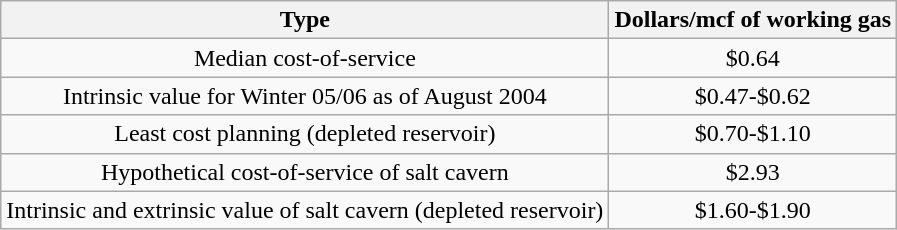<table class="wikitable" style="text-align:center">
<tr>
<th>Type</th>
<th>Dollars/mcf of working gas</th>
</tr>
<tr>
<td>Median cost-of-service</td>
<td>$0.64</td>
</tr>
<tr>
<td>Intrinsic value for Winter 05/06 as of August 2004</td>
<td>$0.47-$0.62</td>
</tr>
<tr>
<td>Least cost planning (depleted reservoir)</td>
<td>$0.70-$1.10</td>
</tr>
<tr>
<td>Hypothetical cost-of-service of salt cavern</td>
<td>$2.93</td>
</tr>
<tr>
<td>Intrinsic and extrinsic value of salt cavern (depleted reservoir)</td>
<td>$1.60-$1.90</td>
</tr>
</table>
